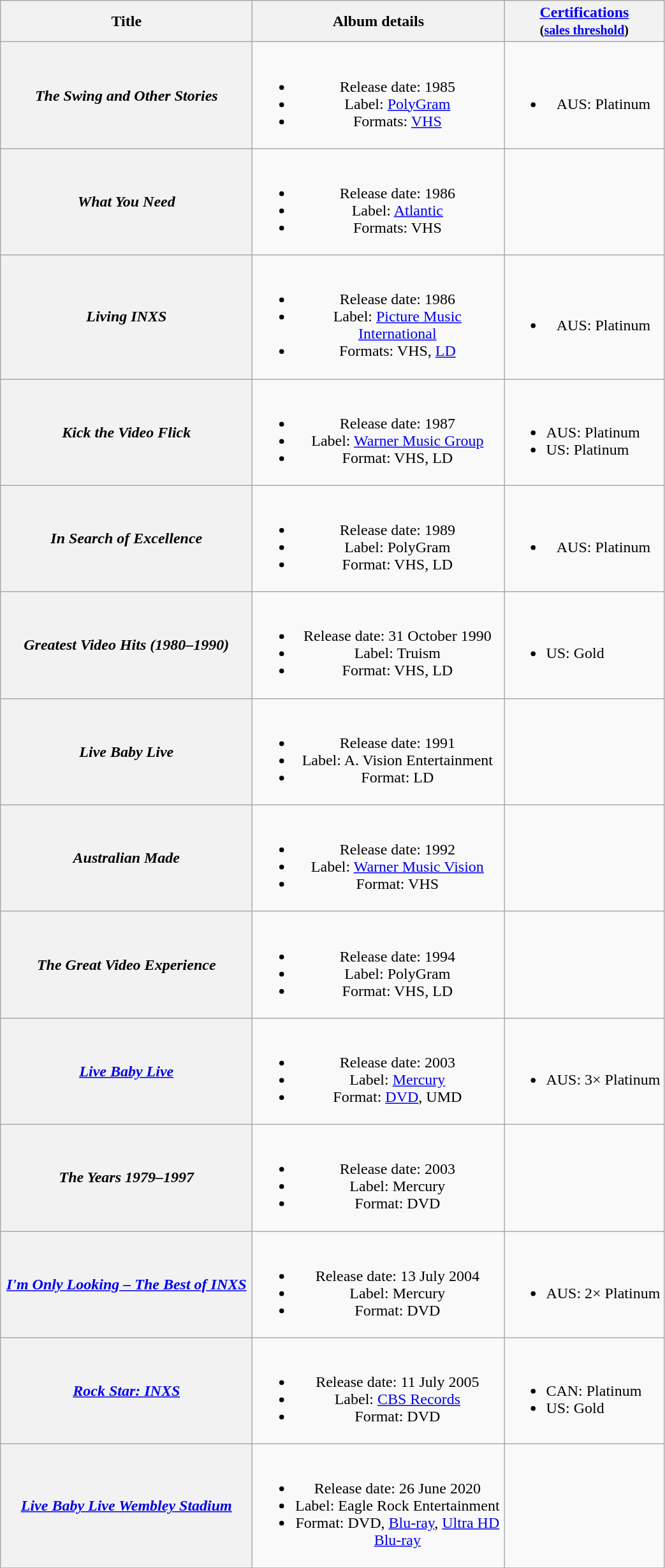<table class="wikitable plainrowheaders" style="text-align:center;">
<tr>
<th style="width:16em;">Title</th>
<th style="width:16em;">Album details</th>
<th style="width:10em;"><a href='#'>Certifications</a><br><small>(<a href='#'>sales threshold</a>)</small></th>
</tr>
<tr>
<th scope="row"><em>The Swing and Other Stories</em></th>
<td><br><ul><li>Release date: 1985</li><li>Label: <a href='#'>PolyGram</a></li><li>Formats: <a href='#'>VHS</a></li></ul></td>
<td><br><ul><li>AUS: Platinum</li></ul></td>
</tr>
<tr>
<th scope="row"><em>What You Need</em></th>
<td><br><ul><li>Release date: 1986</li><li>Label: <a href='#'>Atlantic</a></li><li>Formats: VHS</li></ul></td>
<td></td>
</tr>
<tr>
<th scope="row"><em>Living INXS</em></th>
<td><br><ul><li>Release date: 1986</li><li>Label: <a href='#'>Picture Music International</a></li><li>Formats: VHS, <a href='#'>LD</a></li></ul></td>
<td><br><ul><li>AUS: Platinum</li></ul></td>
</tr>
<tr>
<th scope="row"><em>Kick the Video Flick</em></th>
<td><br><ul><li>Release date: 1987</li><li>Label: <a href='#'>Warner Music Group</a></li><li>Format: VHS, LD</li></ul></td>
<td align="left"><br><ul><li>AUS: Platinum</li><li>US: Platinum</li></ul></td>
</tr>
<tr>
<th scope="row"><em>In Search of Excellence</em></th>
<td><br><ul><li>Release date: 1989</li><li>Label: PolyGram</li><li>Format: VHS, LD</li></ul></td>
<td><br><ul><li>AUS: Platinum</li></ul></td>
</tr>
<tr>
<th scope="row"><em>Greatest Video Hits (1980–1990)</em></th>
<td><br><ul><li>Release date: 31 October 1990</li><li>Label: Truism</li><li>Format: VHS, LD</li></ul></td>
<td align="left"><br><ul><li>US: Gold</li></ul></td>
</tr>
<tr>
<th scope="row"><em>Live Baby Live</em></th>
<td><br><ul><li>Release date: 1991</li><li>Label:  A. Vision Entertainment</li><li>Format: LD</li></ul></td>
<td></td>
</tr>
<tr>
<th scope="row"><em>Australian Made</em></th>
<td><br><ul><li>Release date: 1992</li><li>Label: <a href='#'>Warner Music Vision</a></li><li>Format: VHS</li></ul></td>
<td></td>
</tr>
<tr>
<th scope="row"><em>The Great Video Experience</em></th>
<td><br><ul><li>Release date: 1994</li><li>Label: PolyGram</li><li>Format: VHS, LD</li></ul></td>
<td></td>
</tr>
<tr>
<th scope="row"><em><a href='#'>Live Baby Live</a></em></th>
<td><br><ul><li>Release date: 2003</li><li>Label: <a href='#'>Mercury</a></li><li>Format: <a href='#'>DVD</a>, UMD</li></ul></td>
<td align="left"><br><ul><li>AUS: 3× Platinum</li></ul></td>
</tr>
<tr>
<th scope="row"><em>The Years 1979–1997</em></th>
<td><br><ul><li>Release date: 2003</li><li>Label: Mercury</li><li>Format: DVD</li></ul></td>
<td></td>
</tr>
<tr>
<th scope="row"><em><a href='#'>I'm Only Looking – The Best of INXS</a></em></th>
<td><br><ul><li>Release date: 13 July 2004</li><li>Label: Mercury</li><li>Format: DVD</li></ul></td>
<td align="left"><br><ul><li>AUS: 2× Platinum</li></ul></td>
</tr>
<tr>
<th scope="row"><em><a href='#'>Rock Star: INXS</a></em></th>
<td><br><ul><li>Release date: 11 July 2005</li><li>Label: <a href='#'>CBS Records</a></li><li>Format: DVD</li></ul></td>
<td align="left"><br><ul><li>CAN: Platinum</li><li>US: Gold</li></ul></td>
</tr>
<tr>
<th scope="row"><em><a href='#'>Live Baby Live Wembley Stadium</a></em></th>
<td><br><ul><li>Release date: 26 June 2020 </li><li>Label: Eagle Rock Entertainment</li><li>Format: DVD, <a href='#'>Blu-ray</a>, <a href='#'>Ultra HD Blu-ray</a></li></ul></td>
<td align="left"></td>
</tr>
<tr>
</tr>
</table>
